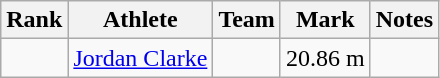<table class="wikitable sortable">
<tr>
<th>Rank</th>
<th>Athlete</th>
<th>Team</th>
<th>Mark</th>
<th>Notes</th>
</tr>
<tr>
<td align=center></td>
<td><a href='#'>Jordan Clarke</a></td>
<td></td>
<td>20.86 m</td>
<td></td>
</tr>
</table>
